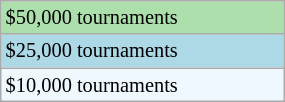<table class="wikitable" style="font-size:85%;" width=15%>
<tr bgcolor="#ADDFAD">
<td>$50,000 tournaments</td>
</tr>
<tr bgcolor="lightblue">
<td>$25,000 tournaments</td>
</tr>
<tr bgcolor="#f0f8ff">
<td>$10,000 tournaments</td>
</tr>
</table>
